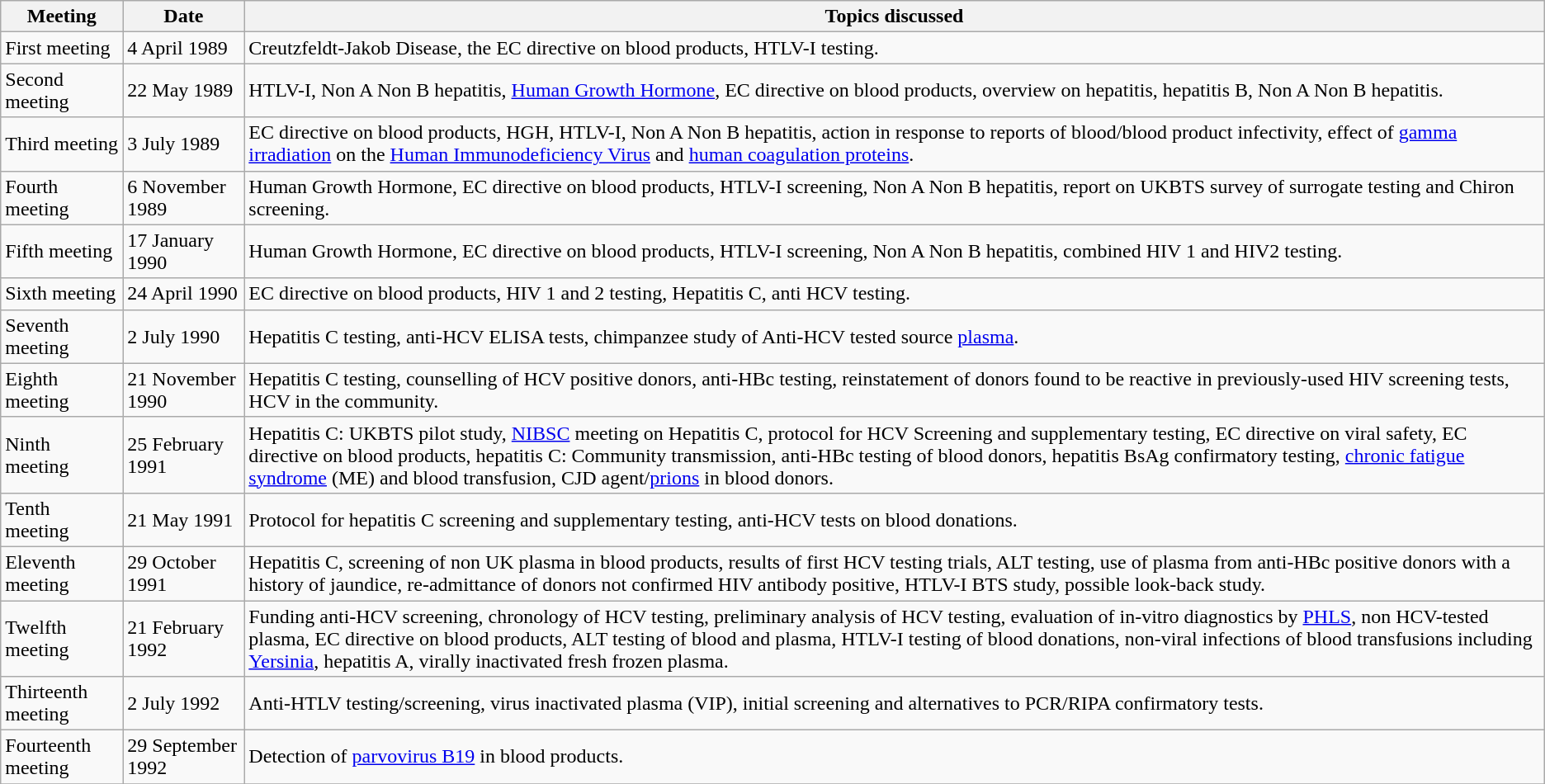<table class="wikitable" style="text-align:left">
<tr>
<th>Meeting</th>
<th>Date</th>
<th>Topics discussed</th>
</tr>
<tr>
<td>First meeting</td>
<td>4 April 1989</td>
<td>Creutzfeldt-Jakob Disease, the EC directive on blood products, HTLV-I testing.</td>
</tr>
<tr>
<td>Second meeting</td>
<td>22 May 1989</td>
<td>HTLV-I, Non A Non B hepatitis, <a href='#'>Human Growth Hormone</a>, EC directive on blood products, overview on hepatitis, hepatitis B, Non A Non B hepatitis.</td>
</tr>
<tr>
<td>Third meeting</td>
<td>3 July 1989</td>
<td>EC directive on blood products, HGH, HTLV-I, Non A Non B hepatitis, action in response to reports of blood/blood product infectivity, effect of <a href='#'>gamma irradiation</a> on the <a href='#'>Human Immunodeficiency Virus</a> and <a href='#'>human coagulation proteins</a>.</td>
</tr>
<tr>
<td>Fourth meeting</td>
<td>6 November 1989</td>
<td>Human Growth Hormone, EC directive on blood products, HTLV-I screening, Non A Non B hepatitis, report on UKBTS survey of surrogate testing and Chiron screening.</td>
</tr>
<tr>
<td>Fifth meeting</td>
<td>17 January 1990</td>
<td>Human Growth Hormone, EC directive on blood products, HTLV-I screening, Non A Non B hepatitis, combined HIV 1 and HIV2 testing.</td>
</tr>
<tr>
<td>Sixth meeting</td>
<td>24 April 1990</td>
<td>EC directive on blood products, HIV 1 and 2 testing, Hepatitis C, anti HCV testing.</td>
</tr>
<tr>
<td>Seventh meeting</td>
<td>2 July 1990</td>
<td>Hepatitis C testing, anti-HCV ELISA tests, chimpanzee study of Anti-HCV tested source <a href='#'>plasma</a>.</td>
</tr>
<tr>
<td>Eighth meeting</td>
<td>21 November 1990</td>
<td>Hepatitis C testing, counselling of HCV positive donors, anti-HBc testing, reinstatement of donors found to be reactive in previously-used HIV screening tests, HCV in the community.</td>
</tr>
<tr>
<td>Ninth meeting</td>
<td>25 February 1991</td>
<td>Hepatitis C: UKBTS pilot study, <a href='#'>NIBSC</a> meeting on Hepatitis C, protocol for HCV Screening and supplementary testing, EC directive on viral safety, EC directive on blood products, hepatitis C: Community transmission, anti-HBc testing of blood donors, hepatitis BsAg confirmatory testing, <a href='#'>chronic fatigue syndrome</a> (ME) and blood transfusion, CJD agent/<a href='#'>prions</a> in blood donors.</td>
</tr>
<tr>
<td>Tenth meeting</td>
<td>21 May 1991</td>
<td>Protocol for hepatitis C screening and supplementary testing, anti-HCV tests on blood donations.</td>
</tr>
<tr>
<td>Eleventh meeting</td>
<td>29 October 1991</td>
<td>Hepatitis C, screening of non UK plasma in blood products, results of first HCV testing trials, ALT testing, use of plasma from anti-HBc positive donors with a history of jaundice, re-admittance of donors not confirmed HIV antibody positive, HTLV-I BTS study, possible look-back study.</td>
</tr>
<tr>
<td>Twelfth meeting</td>
<td>21 February 1992</td>
<td>Funding anti-HCV screening, chronology of HCV testing, preliminary analysis of HCV testing, evaluation of in-vitro diagnostics by <a href='#'>PHLS</a>, non HCV-tested plasma, EC directive on blood products, ALT testing of blood and plasma, HTLV-I testing of blood donations, non-viral infections of blood transfusions including <a href='#'>Yersinia</a>, hepatitis A, virally inactivated fresh frozen plasma.</td>
</tr>
<tr>
<td>Thirteenth meeting</td>
<td>2 July 1992</td>
<td>Anti-HTLV testing/screening, virus inactivated plasma (VIP), initial screening and alternatives to PCR/RIPA confirmatory tests.</td>
</tr>
<tr>
<td>Fourteenth meeting</td>
<td>29 September 1992</td>
<td>Detection of <a href='#'>parvovirus B19</a> in blood products.</td>
</tr>
<tr>
</tr>
</table>
